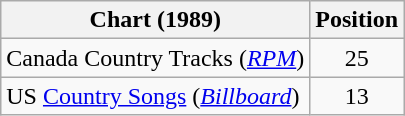<table class="wikitable sortable">
<tr>
<th scope="col">Chart (1989)</th>
<th scope="col">Position</th>
</tr>
<tr>
<td>Canada Country Tracks (<em><a href='#'>RPM</a></em>)</td>
<td align="center">25</td>
</tr>
<tr>
<td>US <a href='#'>Country Songs</a> (<em><a href='#'>Billboard</a></em>)</td>
<td align="center">13</td>
</tr>
</table>
